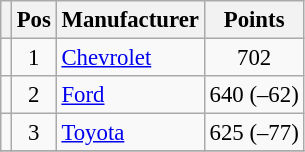<table class="wikitable" style="font-size: 95%">
<tr>
<th></th>
<th>Pos</th>
<th>Manufacturer</th>
<th>Points</th>
</tr>
<tr>
<td align="left"></td>
<td style="text-align:center;">1</td>
<td><a href='#'>Chevrolet</a></td>
<td style="text-align:center;">702</td>
</tr>
<tr>
<td align="left"></td>
<td style="text-align:center;">2</td>
<td><a href='#'>Ford</a></td>
<td style="text-align:center;">640 (–62)</td>
</tr>
<tr>
<td align="left"></td>
<td style="text-align:center;">3</td>
<td><a href='#'>Toyota</a></td>
<td style="text-align:center;">625 (–77)</td>
</tr>
<tr class="sortbottom">
</tr>
</table>
